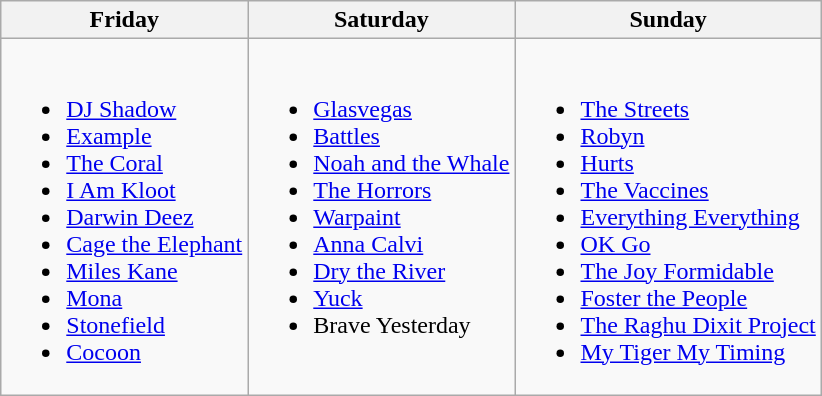<table class="wikitable">
<tr>
<th>Friday</th>
<th>Saturday</th>
<th>Sunday</th>
</tr>
<tr valign="top">
<td><br><ul><li><a href='#'>DJ Shadow</a></li><li><a href='#'>Example</a></li><li><a href='#'>The Coral</a></li><li><a href='#'>I Am Kloot</a></li><li><a href='#'>Darwin Deez</a></li><li><a href='#'>Cage the Elephant</a></li><li><a href='#'>Miles Kane</a></li><li><a href='#'>Mona</a></li><li><a href='#'>Stonefield</a></li><li><a href='#'>Cocoon</a></li></ul></td>
<td><br><ul><li><a href='#'>Glasvegas</a></li><li><a href='#'>Battles</a></li><li><a href='#'>Noah and the Whale</a></li><li><a href='#'>The Horrors</a></li><li><a href='#'>Warpaint</a></li><li><a href='#'>Anna Calvi</a></li><li><a href='#'>Dry the River</a></li><li><a href='#'>Yuck</a></li><li>Brave Yesterday</li></ul></td>
<td><br><ul><li><a href='#'>The Streets</a></li><li><a href='#'>Robyn</a></li><li><a href='#'>Hurts</a></li><li><a href='#'>The Vaccines</a></li><li><a href='#'>Everything Everything</a></li><li><a href='#'>OK Go</a></li><li><a href='#'>The Joy Formidable</a></li><li><a href='#'>Foster the People</a></li><li><a href='#'>The Raghu Dixit Project</a></li><li><a href='#'>My Tiger My Timing</a></li></ul></td>
</tr>
</table>
